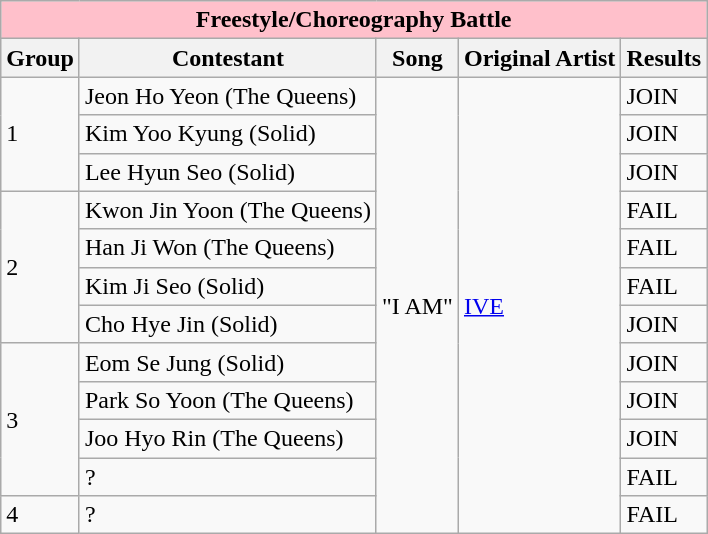<table class="wikitable mw-collapsible mw-collapsed"  style="text-align:center font-size:90%">
<tr>
<th style="background:pink"; colspan="5">Freestyle/Choreography Battle</th>
</tr>
<tr style="background:#f2f2f2">
<th scope="col">Group</th>
<th scope="col">Contestant</th>
<th scope="col">Song</th>
<th scope="col">Original Artist</th>
<th scope="col">Results</th>
</tr>
<tr>
<td rowspan="3">1</td>
<td>Jeon Ho Yeon (The Queens)</td>
<td rowspan="12">"I AM"</td>
<td rowspan="12"><a href='#'> IVE</a></td>
<td>JOIN</td>
</tr>
<tr>
<td>Kim Yoo Kyung (Solid)</td>
<td>JOIN</td>
</tr>
<tr>
<td>Lee Hyun Seo (Solid)</td>
<td>JOIN</td>
</tr>
<tr>
<td rowspan="4">2</td>
<td>Kwon Jin Yoon (The Queens)</td>
<td>FAIL</td>
</tr>
<tr>
<td>Han Ji Won (The Queens)</td>
<td>FAIL</td>
</tr>
<tr>
<td>Kim Ji Seo (Solid)</td>
<td>FAIL</td>
</tr>
<tr>
<td>Cho Hye Jin (Solid)</td>
<td>JOIN</td>
</tr>
<tr>
<td rowspan="4">3</td>
<td>Eom Se Jung (Solid)</td>
<td>JOIN</td>
</tr>
<tr>
<td>Park So Yoon (The Queens)</td>
<td>JOIN</td>
</tr>
<tr>
<td>Joo Hyo Rin (The Queens)</td>
<td>JOIN</td>
</tr>
<tr>
<td>?</td>
<td>FAIL</td>
</tr>
<tr>
<td>4</td>
<td>?</td>
<td>FAIL</td>
</tr>
</table>
